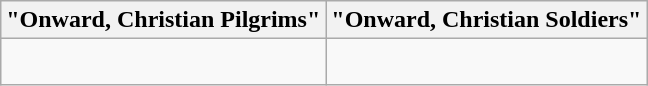<table class="wikitable centre">
<tr>
<th scope=col>"Onward, Christian Pilgrims"</th>
<th scope=col>"Onward, Christian Soldiers"</th>
</tr>
<tr --->
<td style="padding: 15px"></td>
<td style="padding: 15px"></td>
</tr>
</table>
